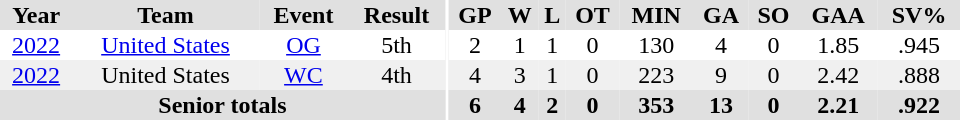<table border="0" cellpadding="1" cellspacing="0" ID="Table3" style="text-align:center; width:40em">
<tr bgcolor="#e0e0e0">
<th>Year</th>
<th>Team</th>
<th>Event</th>
<th>Result</th>
<th rowspan="99" bgcolor="#ffffff"></th>
<th>GP</th>
<th>W</th>
<th>L</th>
<th>OT</th>
<th>MIN</th>
<th>GA</th>
<th>SO</th>
<th>GAA</th>
<th>SV%</th>
</tr>
<tr>
<td><a href='#'>2022</a></td>
<td><a href='#'>United States</a></td>
<td><a href='#'>OG</a></td>
<td>5th</td>
<td>2</td>
<td>1</td>
<td>1</td>
<td>0</td>
<td>130</td>
<td>4</td>
<td>0</td>
<td>1.85</td>
<td>.945</td>
</tr>
<tr bgcolor="#f0f0f0">
<td><a href='#'>2022</a></td>
<td>United States</td>
<td><a href='#'>WC</a></td>
<td>4th</td>
<td>4</td>
<td>3</td>
<td>1</td>
<td>0</td>
<td>223</td>
<td>9</td>
<td>0</td>
<td>2.42</td>
<td>.888</td>
</tr>
<tr bgcolor="#e0e0e0">
<th colspan="4">Senior totals</th>
<th>6</th>
<th>4</th>
<th>2</th>
<th>0</th>
<th>353</th>
<th>13</th>
<th>0</th>
<th>2.21</th>
<th>.922</th>
</tr>
</table>
